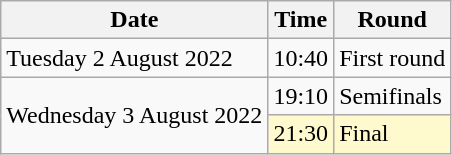<table class="wikitable">
<tr>
<th>Date</th>
<th>Time</th>
<th>Round</th>
</tr>
<tr>
<td>Tuesday 2 August 2022</td>
<td>10:40</td>
<td>First round</td>
</tr>
<tr>
<td rowspan=2>Wednesday 3 August 2022</td>
<td>19:10</td>
<td>Semifinals</td>
</tr>
<tr>
<td style=background:lemonchiffon>21:30</td>
<td style=background:lemonchiffon>Final</td>
</tr>
</table>
